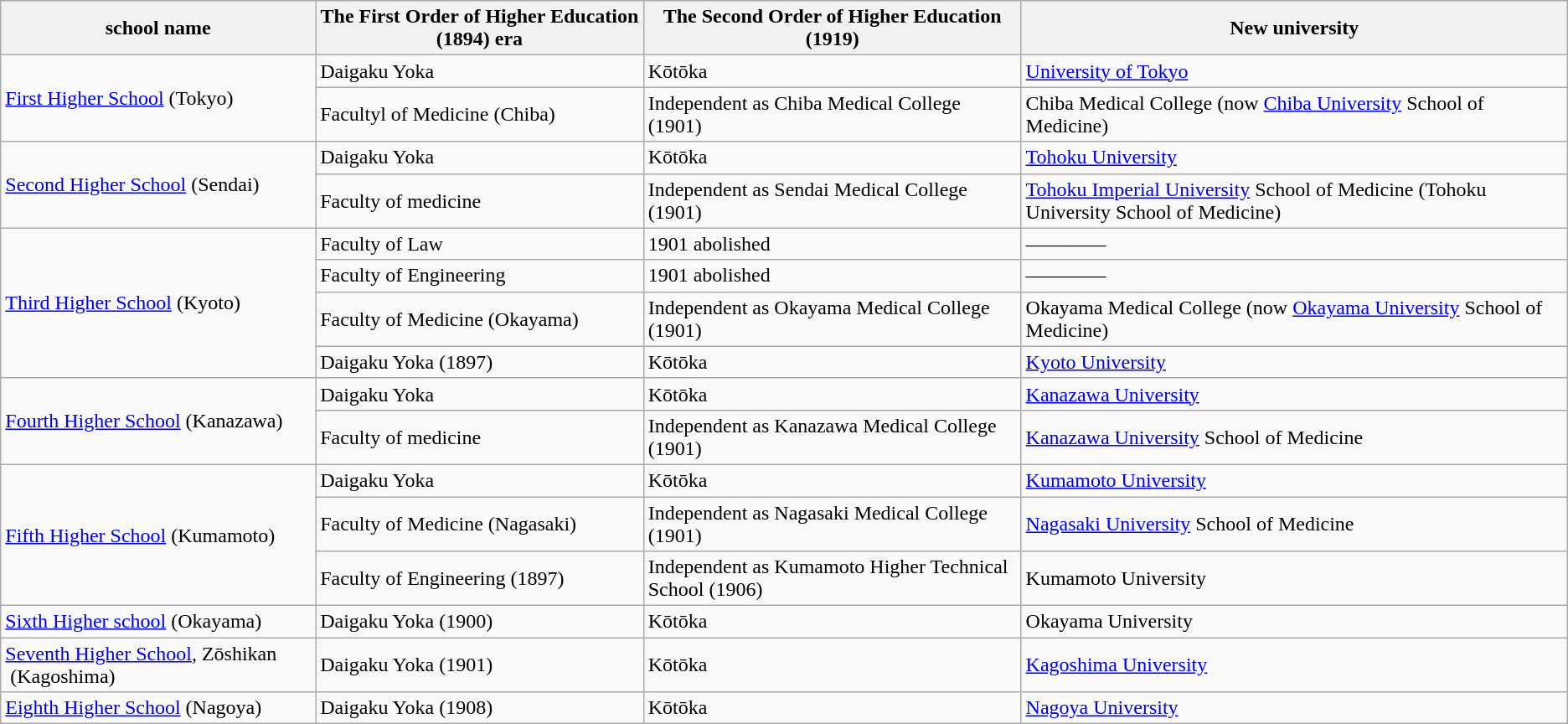<table class="wikitable">
<tr>
<th>school name</th>
<th>The First Order of Higher Education (1894) era</th>
<th>The Second Order of Higher Education (1919)</th>
<th>New university</th>
</tr>
<tr>
<td rowspan="2"><a href='#'>First Higher School</a> (Tokyo)</td>
<td>Daigaku Yoka</td>
<td>Kōtōka</td>
<td><a href='#'>University of Tokyo</a></td>
</tr>
<tr>
<td>Facultyl of Medicine (Chiba)</td>
<td>Independent as Chiba Medical College (1901)</td>
<td>Chiba Medical College (now <a href='#'>Chiba University</a> School of Medicine)</td>
</tr>
<tr>
<td rowspan="2"><a href='#'>Second Higher School</a> (Sendai)</td>
<td>Daigaku Yoka</td>
<td>Kōtōka</td>
<td><a href='#'>Tohoku University</a></td>
</tr>
<tr>
<td>Faculty of medicine</td>
<td>Independent as Sendai Medical College (1901)</td>
<td><a href='#'>Tohoku Imperial University</a> School of Medicine (Tohoku University School of Medicine)</td>
</tr>
<tr>
<td rowspan="4"><a href='#'>Third Higher School</a> (Kyoto)</td>
<td>Faculty of Law</td>
<td>1901 abolished</td>
<td>――――</td>
</tr>
<tr>
<td>Faculty of Engineering</td>
<td>1901 abolished</td>
<td>――――</td>
</tr>
<tr>
<td>Faculty of Medicine (Okayama)</td>
<td>Independent as Okayama Medical College (1901)</td>
<td>Okayama Medical College (now <a href='#'>Okayama University</a> School of Medicine)</td>
</tr>
<tr>
<td>Daigaku Yoka (1897)</td>
<td>Kōtōka</td>
<td><a href='#'>Kyoto University</a></td>
</tr>
<tr>
<td rowspan="2"><a href='#'>Fourth Higher School</a> (Kanazawa)</td>
<td>Daigaku Yoka</td>
<td>Kōtōka</td>
<td><a href='#'>Kanazawa University</a></td>
</tr>
<tr>
<td>Faculty of medicine</td>
<td>Independent as Kanazawa Medical College (1901)</td>
<td><a href='#'>Kanazawa University</a> School of Medicine</td>
</tr>
<tr>
<td rowspan="3"><a href='#'>Fifth Higher School</a> (Kumamoto)</td>
<td>Daigaku Yoka</td>
<td>Kōtōka</td>
<td><a href='#'>Kumamoto University</a></td>
</tr>
<tr>
<td>Faculty of Medicine (Nagasaki)</td>
<td>Independent as Nagasaki Medical College (1901)</td>
<td><a href='#'>Nagasaki University</a> School of Medicine</td>
</tr>
<tr>
<td>Faculty of Engineering (1897)</td>
<td>Independent as Kumamoto Higher Technical School (1906)</td>
<td>Kumamoto University</td>
</tr>
<tr>
<td><a href='#'>Sixth Higher school</a> (Okayama)</td>
<td>Daigaku Yoka (1900)</td>
<td>Kōtōka</td>
<td>Okayama University</td>
</tr>
<tr>
<td><a href='#'>Seventh Higher School</a>, Zōshikan  (Kagoshima)</td>
<td>Daigaku Yoka (1901)</td>
<td>Kōtōka</td>
<td><a href='#'>Kagoshima University</a></td>
</tr>
<tr>
<td><a href='#'>Eighth Higher School</a> (Nagoya)</td>
<td>Daigaku Yoka (1908)</td>
<td>Kōtōka</td>
<td><a href='#'>Nagoya University</a></td>
</tr>
</table>
